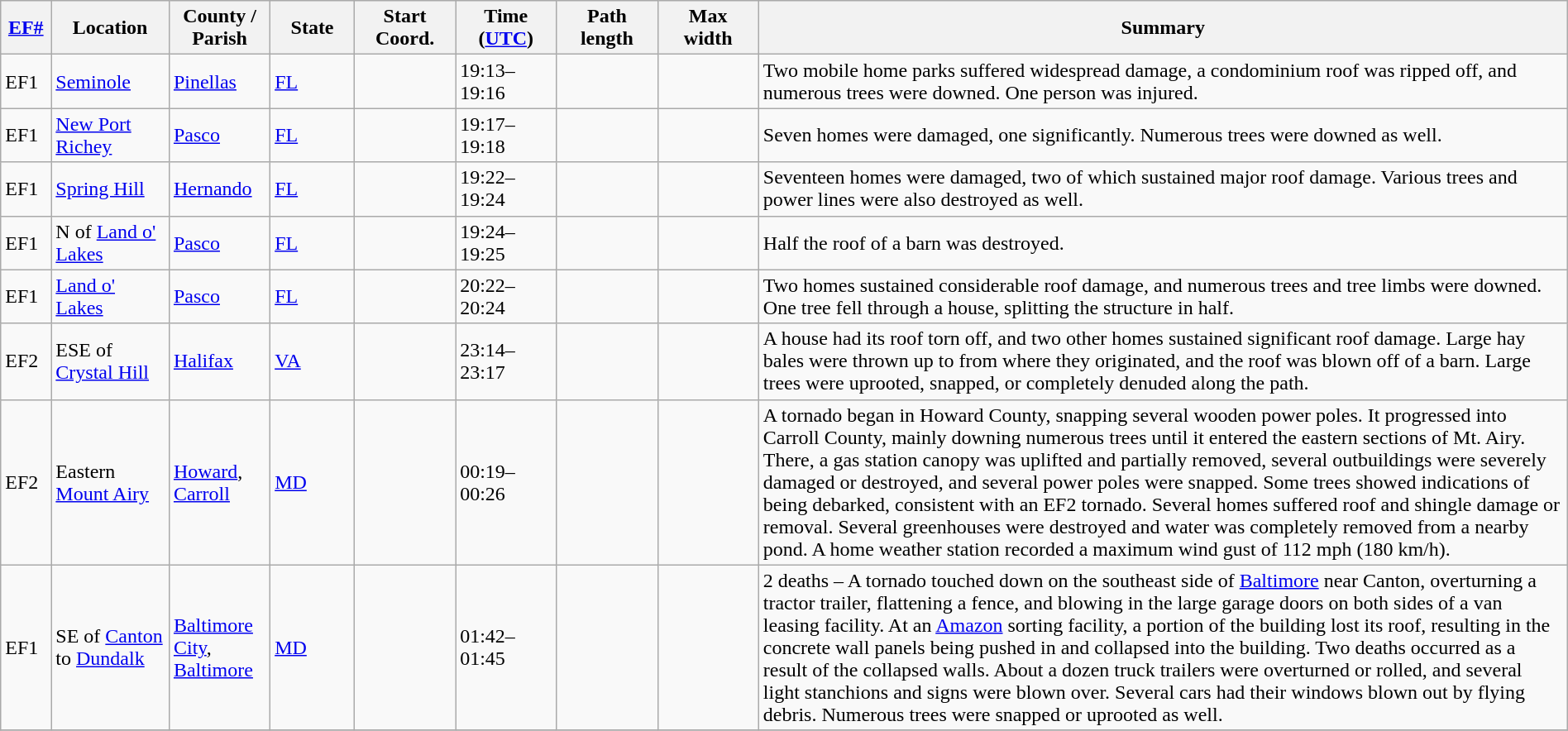<table class="wikitable sortable" style="width:100%;">
<tr>
<th scope="col" style="width:3%; text-align:center;"><a href='#'>EF#</a></th>
<th scope="col" style="width:7%; text-align:center;" class="unsortable">Location</th>
<th scope="col" style="width:6%; text-align:center;" class="unsortable">County / Parish</th>
<th scope="col" style="width:5%; text-align:center;">State</th>
<th scope="col" style="width:6%; text-align:center;">Start Coord.</th>
<th scope="col" style="width:6%; text-align:center;">Time (<a href='#'>UTC</a>)</th>
<th scope="col" style="width:6%; text-align:center;">Path length</th>
<th scope="col" style="width:6%; text-align:center;">Max width</th>
<th scope="col" class="unsortable" style="width:48%; text-align:center;">Summary</th>
</tr>
<tr>
<td bgcolor=>EF1</td>
<td><a href='#'>Seminole</a></td>
<td><a href='#'>Pinellas</a></td>
<td><a href='#'>FL</a></td>
<td></td>
<td>19:13–19:16</td>
<td></td>
<td></td>
<td>Two mobile home parks suffered widespread damage, a condominium roof was ripped off, and numerous trees were downed. One person was injured.</td>
</tr>
<tr>
<td bgcolor=>EF1</td>
<td><a href='#'>New Port Richey</a></td>
<td><a href='#'>Pasco</a></td>
<td><a href='#'>FL</a></td>
<td></td>
<td>19:17–19:18</td>
<td></td>
<td></td>
<td>Seven homes were damaged, one significantly. Numerous trees were downed as well.</td>
</tr>
<tr>
<td bgcolor=>EF1</td>
<td><a href='#'>Spring Hill</a></td>
<td><a href='#'>Hernando</a></td>
<td><a href='#'>FL</a></td>
<td></td>
<td>19:22–19:24</td>
<td></td>
<td></td>
<td>Seventeen homes were damaged, two of which sustained major roof damage. Various trees and power lines were also destroyed as well.</td>
</tr>
<tr>
<td bgcolor=>EF1</td>
<td>N of <a href='#'>Land o' Lakes</a></td>
<td><a href='#'>Pasco</a></td>
<td><a href='#'>FL</a></td>
<td></td>
<td>19:24–19:25</td>
<td></td>
<td></td>
<td>Half the roof of a barn was destroyed.</td>
</tr>
<tr>
<td bgcolor=>EF1</td>
<td><a href='#'>Land o' Lakes</a></td>
<td><a href='#'>Pasco</a></td>
<td><a href='#'>FL</a></td>
<td></td>
<td>20:22–20:24</td>
<td></td>
<td></td>
<td>Two homes sustained considerable roof damage, and numerous trees and tree limbs were downed. One tree fell through a house, splitting the structure in half.</td>
</tr>
<tr>
<td bgcolor=>EF2</td>
<td>ESE of <a href='#'>Crystal Hill</a></td>
<td><a href='#'>Halifax</a></td>
<td><a href='#'>VA</a></td>
<td></td>
<td>23:14–23:17</td>
<td></td>
<td></td>
<td>A house had its roof torn off, and two other homes sustained significant roof damage. Large hay bales were thrown up to  from where they originated, and the roof was blown off of a barn. Large trees were uprooted, snapped, or completely denuded along the path.</td>
</tr>
<tr>
<td bgcolor=>EF2</td>
<td>Eastern <a href='#'>Mount Airy</a></td>
<td><a href='#'>Howard</a>, <a href='#'>Carroll</a></td>
<td><a href='#'>MD</a></td>
<td></td>
<td>00:19–00:26</td>
<td></td>
<td></td>
<td>A tornado began in Howard County, snapping several wooden power poles. It progressed into Carroll County, mainly downing numerous trees until it entered the eastern sections of Mt. Airy. There, a gas station canopy was uplifted and partially removed, several outbuildings were severely damaged or destroyed, and several power poles were snapped. Some trees showed indications of being debarked, consistent with an EF2 tornado. Several homes suffered roof and shingle damage or removal. Several greenhouses were destroyed and water was completely removed from a nearby pond. A home weather station recorded a maximum wind gust of 112 mph (180 km/h).</td>
</tr>
<tr>
<td bgcolor=>EF1</td>
<td>SE of <a href='#'>Canton</a> to <a href='#'>Dundalk</a></td>
<td><a href='#'>Baltimore City</a>, <a href='#'>Baltimore</a></td>
<td><a href='#'>MD</a></td>
<td></td>
<td>01:42–01:45</td>
<td></td>
<td></td>
<td>2 deaths – A tornado touched down on the southeast side of <a href='#'>Baltimore</a> near Canton, overturning a tractor trailer, flattening a fence, and blowing in the large garage doors on both sides of a van leasing facility. At an <a href='#'>Amazon</a> sorting facility, a portion of the building lost its roof, resulting in the concrete wall panels being pushed in and collapsed into the building. Two deaths occurred as a result of the collapsed walls. About a dozen truck trailers were overturned or rolled, and several light stanchions and signs were blown over. Several cars had their windows blown out by flying debris. Numerous trees were snapped or uprooted as well.</td>
</tr>
<tr>
</tr>
</table>
